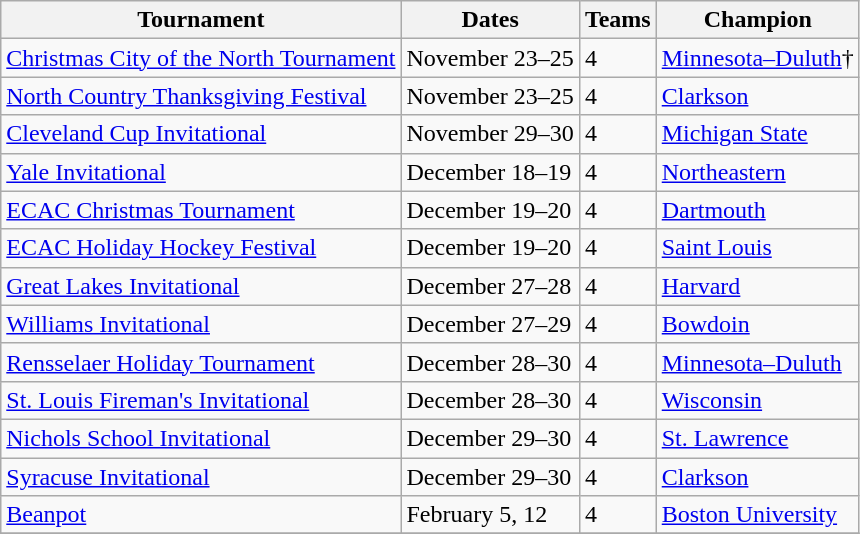<table class="wikitable">
<tr>
<th>Tournament</th>
<th>Dates</th>
<th>Teams</th>
<th>Champion</th>
</tr>
<tr>
<td><a href='#'>Christmas City of the North Tournament</a></td>
<td>November 23–25</td>
<td>4</td>
<td><a href='#'>Minnesota–Duluth</a>†</td>
</tr>
<tr>
<td><a href='#'>North Country Thanksgiving Festival </a></td>
<td>November 23–25</td>
<td>4</td>
<td><a href='#'>Clarkson</a></td>
</tr>
<tr>
<td><a href='#'>Cleveland Cup Invitational</a></td>
<td>November 29–30</td>
<td>4</td>
<td><a href='#'>Michigan State</a></td>
</tr>
<tr>
<td><a href='#'>Yale Invitational</a></td>
<td>December 18–19</td>
<td>4</td>
<td><a href='#'>Northeastern</a></td>
</tr>
<tr>
<td><a href='#'>ECAC Christmas Tournament</a></td>
<td>December 19–20</td>
<td>4</td>
<td><a href='#'>Dartmouth</a></td>
</tr>
<tr>
<td><a href='#'>ECAC Holiday Hockey Festival</a></td>
<td>December 19–20</td>
<td>4</td>
<td><a href='#'>Saint Louis</a></td>
</tr>
<tr>
<td><a href='#'>Great Lakes Invitational</a></td>
<td>December 27–28</td>
<td>4</td>
<td><a href='#'>Harvard</a></td>
</tr>
<tr>
<td><a href='#'>Williams Invitational</a></td>
<td>December 27–29</td>
<td>4</td>
<td><a href='#'>Bowdoin</a></td>
</tr>
<tr>
<td><a href='#'>Rensselaer Holiday Tournament</a></td>
<td>December 28–30</td>
<td>4</td>
<td><a href='#'>Minnesota–Duluth</a></td>
</tr>
<tr>
<td><a href='#'>St. Louis Fireman's Invitational</a></td>
<td>December 28–30</td>
<td>4</td>
<td><a href='#'>Wisconsin</a></td>
</tr>
<tr>
<td><a href='#'>Nichols School Invitational</a></td>
<td>December 29–30</td>
<td>4</td>
<td><a href='#'>St. Lawrence</a></td>
</tr>
<tr>
<td><a href='#'>Syracuse Invitational</a></td>
<td>December 29–30</td>
<td>4</td>
<td><a href='#'>Clarkson</a></td>
</tr>
<tr>
<td><a href='#'>Beanpot</a></td>
<td>February 5, 12</td>
<td>4</td>
<td><a href='#'>Boston University</a></td>
</tr>
<tr>
</tr>
</table>
